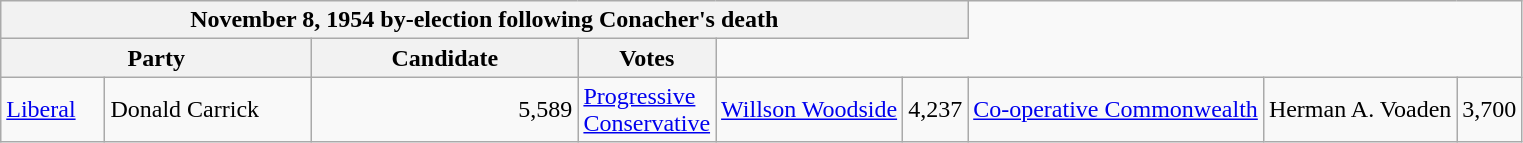<table class="wikitable">
<tr>
<th colspan="6">November 8, 1954 by-election following Conacher's death</th>
</tr>
<tr>
<th colspan="2" style="width: 200px">Party</th>
<th style="width: 170px">Candidate</th>
<th style="width: 40px">Votes</th>
</tr>
<tr>
<td><a href='#'>Liberal</a></td>
<td>Donald Carrick</td>
<td align="right">5,589<br></td>
<td><a href='#'>Progressive Conservative</a></td>
<td><a href='#'>Willson Woodside</a></td>
<td align="right">4,237<br></td>
<td><a href='#'>Co-operative Commonwealth</a></td>
<td>Herman A. Voaden</td>
<td align="right">3,700<br></td>
</tr>
</table>
